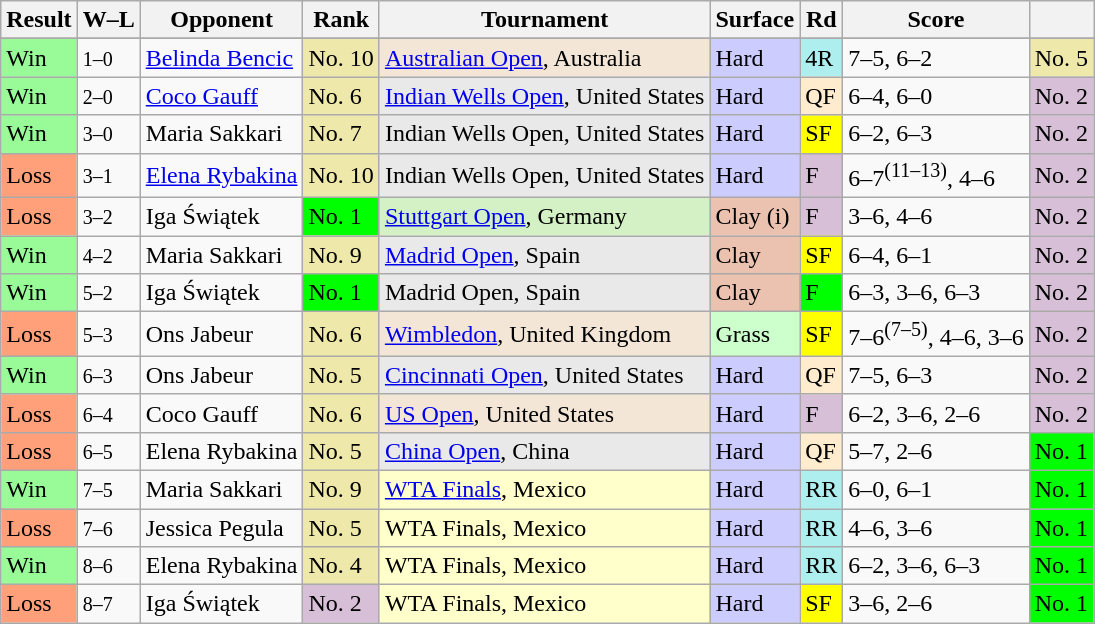<table class="wikitable sortable">
<tr>
<th>Result</th>
<th>W–L</th>
<th>Opponent</th>
<th>Rank</th>
<th>Tournament</th>
<th>Surface</th>
<th>Rd</th>
<th>Score</th>
<th></th>
</tr>
<tr>
</tr>
<tr>
<td bgcolor=98FB98>Win</td>
<td><small>1–0</small></td>
<td> <a href='#'>Belinda Bencic</a></td>
<td bgcolor=eee8aa>No. 10</td>
<td bgcolor=f3e6d7><a href='#'>Australian Open</a>, Australia</td>
<td bgcolor=#ccf>Hard</td>
<td bgcolor=afeeee>4R</td>
<td>7–5, 6–2</td>
<td bgcolor=eee8aa>No. 5</td>
</tr>
<tr>
<td bgcolor=98FB98>Win</td>
<td><small>2–0</small></td>
<td> <a href='#'>Coco Gauff</a></td>
<td bgcolor=eee8AA>No. 6</td>
<td bgcolor=e9e9e9><a href='#'>Indian Wells Open</a>, United States</td>
<td bgcolor=ccccff>Hard</td>
<td bgcolor=ffebcd>QF</td>
<td>6–4, 6–0</td>
<td bgcolor=thistle>No. 2</td>
</tr>
<tr>
<td bgcolor=98FB98>Win</td>
<td><small>3–0</small></td>
<td> Maria Sakkari</td>
<td bgcolor=eee8AA>No. 7</td>
<td bgcolor=e9e9e9>Indian Wells Open, United States</td>
<td bgcolor=ccccff>Hard</td>
<td bgcolor=yellow>SF</td>
<td>6–2, 6–3</td>
<td bgcolor=thistle>No. 2</td>
</tr>
<tr>
<td bgcolor=FFA07A>Loss</td>
<td><small>3–1</small></td>
<td> <a href='#'>Elena Rybakina</a></td>
<td bgcolor=eee8AA>No. 10</td>
<td bgcolor=e9e9e9>Indian Wells Open, United States</td>
<td bgcolor=ccccff>Hard</td>
<td bgcolor=thistle>F</td>
<td>6–7<sup>(11–13)</sup>, 4–6</td>
<td bgcolor=thistle>No. 2</td>
</tr>
<tr>
<td bgcolor=ffa07a>Loss</td>
<td><small>3–2</small></td>
<td> Iga Świątek</td>
<td bgcolor=lime>No. 1</td>
<td bgcolor=d4f1c5><a href='#'>Stuttgart Open</a>, Germany</td>
<td bgcolor=ebc2af>Clay (i)</td>
<td bgcolor=thistle>F</td>
<td>3–6, 4–6</td>
<td bgcolor=thistle>No. 2</td>
</tr>
<tr>
<td bgcolor=98FB98>Win</td>
<td><small>4–2</small></td>
<td> Maria Sakkari</td>
<td bgcolor=eee8aa>No. 9</td>
<td bgcolor=e9e9e9><a href='#'>Madrid Open</a>, Spain</td>
<td bgcolor=ebc2af>Clay</td>
<td bgcolor=yellow>SF</td>
<td>6–4, 6–1</td>
<td bgcolor=thistle>No. 2</td>
</tr>
<tr>
<td bgcolor=98FB98>Win</td>
<td><small>5–2</small></td>
<td> Iga Świątek</td>
<td bgcolor=lime>No. 1</td>
<td bgcolor=e9e9e9>Madrid Open, Spain</td>
<td bgcolor=ebc2af>Clay</td>
<td bgcolor=lime>F</td>
<td>6–3, 3–6, 6–3</td>
<td bgcolor=thistle>No. 2</td>
</tr>
<tr>
<td bgcolor=ffa07a>Loss</td>
<td><small>5–3</small></td>
<td> Ons Jabeur</td>
<td bgcolor=eee8aa>No. 6</td>
<td bgcolor=f3e6d7><a href='#'>Wimbledon</a>, United Kingdom</td>
<td bgcolor=ccffcc>Grass</td>
<td bgcolor=yellow>SF</td>
<td>7–6<sup>(7–5)</sup>, 4–6, 3–6</td>
<td bgcolor=thistle>No. 2</td>
</tr>
<tr>
<td bgcolor=98FB98>Win</td>
<td><small>6–3</small></td>
<td> Ons Jabeur</td>
<td bgcolor=eee8aa>No. 5</td>
<td bgcolor=e9e9e9><a href='#'>Cincinnati Open</a>, United States</td>
<td bgcolor=ccccff>Hard</td>
<td bgcolor=ffebcd>QF</td>
<td>7–5, 6–3</td>
<td bgcolor=thistle>No. 2</td>
</tr>
<tr>
<td bgcolor=FFA07A>Loss</td>
<td><small>6–4</small></td>
<td> Coco Gauff</td>
<td bgcolor=eee8AA>No. 6</td>
<td bgcolor=f3e6d7><a href='#'>US Open</a>, United States</td>
<td bgcolor=ccccff>Hard</td>
<td bgcolor=thistle>F</td>
<td>6–2, 3–6, 2–6</td>
<td bgcolor=thistle>No. 2</td>
</tr>
<tr>
<td bgcolor=FFA07A>Loss</td>
<td><small>6–5</small></td>
<td> Elena Rybakina</td>
<td bgcolor=eee8aa>No. 5</td>
<td bgcolor=e9e9e9><a href='#'>China Open</a>, China</td>
<td bgcolor=ccccff>Hard</td>
<td bgcolor=ffebcd>QF</td>
<td>5–7, 2–6</td>
<td bgcolor=lime>No. 1</td>
</tr>
<tr>
<td bgcolor=98FB98>Win</td>
<td><small>7–5</small></td>
<td> Maria Sakkari</td>
<td bgcolor=eee8aa>No. 9</td>
<td bgcolor=#ffc><a href='#'>WTA Finals</a>, Mexico</td>
<td bgcolor=#ccf>Hard</td>
<td bgcolor=afeeee>RR</td>
<td>6–0, 6–1</td>
<td bgcolor=lime>No. 1</td>
</tr>
<tr>
<td bgcolor=FFA07A>Loss</td>
<td><small>7–6</small></td>
<td> Jessica Pegula</td>
<td bgcolor=eee8aa>No. 5</td>
<td bgcolor=#ffc>WTA Finals, Mexico</td>
<td bgcolor=#ccf>Hard</td>
<td bgcolor=afeeee>RR</td>
<td>4–6, 3–6</td>
<td bgcolor=lime>No. 1</td>
</tr>
<tr>
<td bgcolor=98FB98>Win</td>
<td><small>8–6</small></td>
<td> Elena Rybakina</td>
<td bgcolor=eee8aa>No. 4</td>
<td bgcolor=#ffc>WTA Finals, Mexico</td>
<td bgcolor=#ccf>Hard</td>
<td bgcolor=afeeee>RR</td>
<td>6–2, 3–6, 6–3</td>
<td bgcolor=lime>No. 1</td>
</tr>
<tr>
<td bgcolor=FFA07A>Loss</td>
<td><small>8–7</small></td>
<td> Iga Świątek</td>
<td bgcolor=thistle>No. 2</td>
<td bgcolor=ffffcc>WTA Finals, Mexico</td>
<td bgcolor=ccccff>Hard</td>
<td bgcolor=yellow>SF</td>
<td>3–6, 2–6</td>
<td bgcolor=lime>No. 1</td>
</tr>
</table>
